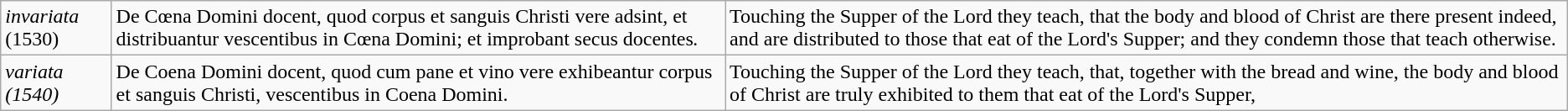<table class="wikitable">
<tr>
<td><em>invariata</em> (1530)</td>
<td>De Cœna Domini docent, quod corpus et sanguis Christi vere adsint, et distribuantur vescentibus in Cœna Domini; et improbant secus docentes<em>.</em></td>
<td>Touching the Supper of the Lord they teach, that the body and blood of Christ are there present indeed, and are distributed to those that eat of the Lord's Supper; and they condemn those that teach otherwise.</td>
</tr>
<tr>
<td><em>variata (1540)</em></td>
<td>De Coena Domini docent, quod cum pane et vino vere exhibeantur corpus et sanguis Christi, vescentibus in Coena Domini.</td>
<td>Touching the Supper of the Lord they teach, that, together with the bread and wine, the body and blood of Christ are truly exhibited to them that eat of the Lord's Supper,</td>
</tr>
</table>
